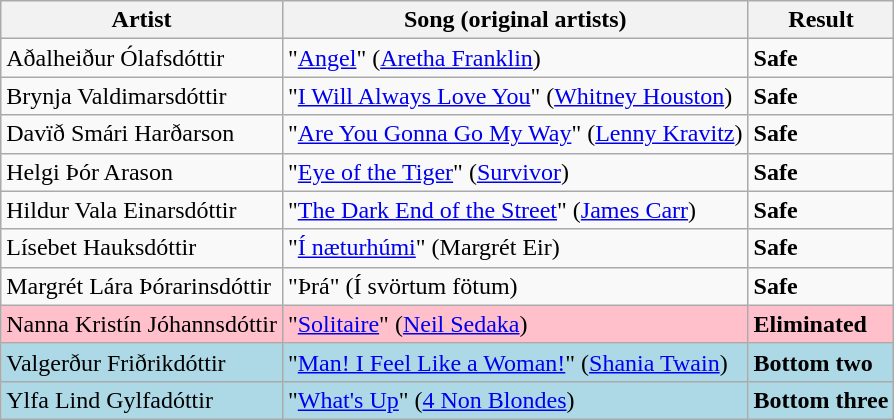<table class=wikitable>
<tr>
<th>Artist</th>
<th>Song (original artists)</th>
<th>Result</th>
</tr>
<tr>
<td>Aðalheiður Ólafsdóttir</td>
<td>"<a href='#'>Angel</a>" (<a href='#'>Aretha Franklin</a>)</td>
<td><strong>Safe</strong></td>
</tr>
<tr>
<td>Brynja Valdimarsdóttir</td>
<td>"<a href='#'>I Will Always Love You</a>" (<a href='#'>Whitney Houston</a>)</td>
<td><strong>Safe</strong></td>
</tr>
<tr>
<td>Davïð Smári Harðarson</td>
<td>"<a href='#'>Are You Gonna Go My Way</a>" (<a href='#'>Lenny Kravitz</a>)</td>
<td><strong>Safe</strong></td>
</tr>
<tr>
<td>Helgi Þór Arason</td>
<td>"<a href='#'>Eye of the Tiger</a>" (<a href='#'>Survivor</a>)</td>
<td><strong>Safe</strong></td>
</tr>
<tr>
<td>Hildur Vala Einarsdóttir</td>
<td>"<a href='#'>The Dark End of the Street</a>" (<a href='#'>James Carr</a>)</td>
<td><strong>Safe</strong></td>
</tr>
<tr>
<td>Lísebet Hauksdóttir</td>
<td>"<a href='#'>Í næturhúmi</a>" (Margrét Eir)</td>
<td><strong>Safe</strong></td>
</tr>
<tr>
<td>Margrét Lára Þórarinsdóttir</td>
<td>"Þrá" (Í svörtum fötum)</td>
<td><strong>Safe</strong></td>
</tr>
<tr style="background:pink;">
<td>Nanna Kristín Jóhannsdóttir</td>
<td>"<a href='#'>Solitaire</a>" (<a href='#'>Neil Sedaka</a>)</td>
<td><strong>Eliminated</strong></td>
</tr>
<tr style="background:lightblue;">
<td>Valgerður Friðrikdóttir</td>
<td>"<a href='#'>Man! I Feel Like a Woman!</a>" (<a href='#'>Shania Twain</a>)</td>
<td><strong>Bottom two</strong></td>
</tr>
<tr style="background:lightblue;">
<td>Ylfa Lind Gylfadóttir</td>
<td>"<a href='#'>What's Up</a>" (<a href='#'>4 Non Blondes</a>)</td>
<td><strong>Bottom three</strong></td>
</tr>
</table>
